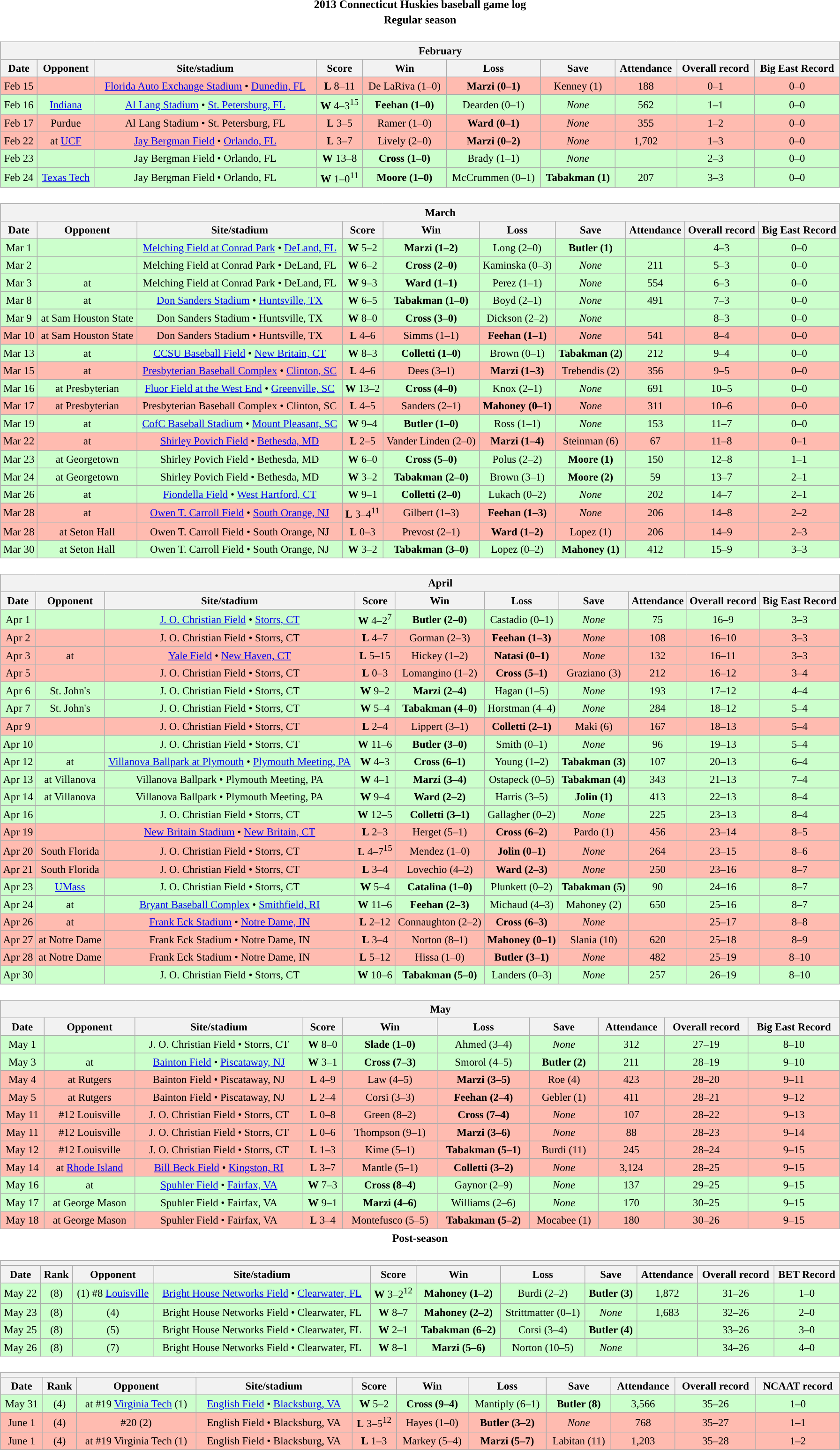<table class="toccolours" width=95% style="clear:both; margin:1.5em auto; text-align:center;">
<tr>
<th colspan=2>2013 Connecticut Huskies baseball game log</th>
</tr>
<tr>
<th colspan=2>Regular season</th>
</tr>
<tr valign="top">
<td><br><table class="wikitable collapsible collapsed" style="margin:auto; width:100%; text-align:center; font-size:95%">
<tr>
<th colspan=12 style="padding-left:4em;">February</th>
</tr>
<tr>
<th>Date</th>
<th>Opponent</th>
<th>Site/stadium</th>
<th>Score</th>
<th>Win</th>
<th>Loss</th>
<th>Save</th>
<th>Attendance</th>
<th>Overall record</th>
<th>Big East Record</th>
</tr>
<tr bgcolor="#ffbbb">
<td>Feb 15</td>
<td></td>
<td><a href='#'>Florida Auto Exchange Stadium</a> • <a href='#'>Dunedin, FL</a></td>
<td><strong>L</strong> 8–11</td>
<td>De LaRiva (1–0)</td>
<td><strong>Marzi (0–1)</strong></td>
<td>Kenney (1)</td>
<td>188</td>
<td>0–1</td>
<td>0–0</td>
</tr>
<tr bgcolor="#ccffcc">
<td>Feb 16</td>
<td><a href='#'>Indiana</a></td>
<td><a href='#'>Al Lang Stadium</a> • <a href='#'>St. Petersburg, FL</a></td>
<td><strong>W</strong> 4–3<sup>15</sup></td>
<td><strong>Feehan (1–0)</strong></td>
<td>Dearden (0–1)</td>
<td><em>None</em></td>
<td>562</td>
<td>1–1</td>
<td>0–0</td>
</tr>
<tr bgcolor="#ffbbb">
<td>Feb 17</td>
<td>Purdue</td>
<td>Al Lang Stadium • St. Petersburg, FL</td>
<td><strong>L</strong> 3–5</td>
<td>Ramer (1–0)</td>
<td><strong>Ward (0–1)</strong></td>
<td><em>None</em></td>
<td>355</td>
<td>1–2</td>
<td>0–0</td>
</tr>
<tr bgcolor="#ffbbb">
<td>Feb 22</td>
<td>at <a href='#'>UCF</a></td>
<td><a href='#'>Jay Bergman Field</a> • <a href='#'>Orlando, FL</a></td>
<td><strong>L</strong> 3–7</td>
<td>Lively (2–0)</td>
<td><strong>Marzi (0–2)</strong></td>
<td><em>None</em></td>
<td>1,702</td>
<td>1–3</td>
<td>0–0</td>
</tr>
<tr bgcolor="#ccffcc">
<td>Feb 23</td>
<td></td>
<td>Jay Bergman Field • Orlando, FL</td>
<td><strong>W</strong> 13–8</td>
<td><strong>Cross (1–0)</strong></td>
<td>Brady (1–1)</td>
<td><em>None</em></td>
<td></td>
<td>2–3</td>
<td>0–0</td>
</tr>
<tr bgcolor="#ccffcc">
<td>Feb 24</td>
<td><a href='#'>Texas Tech</a></td>
<td>Jay Bergman Field • Orlando, FL</td>
<td><strong>W</strong> 1–0<sup>11</sup></td>
<td><strong>Moore (1–0)</strong></td>
<td>McCrummen (0–1)</td>
<td><strong>Tabakman (1)</strong></td>
<td>207</td>
<td>3–3</td>
<td>0–0</td>
</tr>
</table>
</td>
</tr>
<tr>
<td><br><table class="wikitable collapsible collapsed" style="margin:auto; width:100%; text-align:center; font-size:95%">
<tr>
<th colspan=12 style="padding-left:4em;">March</th>
</tr>
<tr>
<th>Date</th>
<th>Opponent</th>
<th>Site/stadium</th>
<th>Score</th>
<th>Win</th>
<th>Loss</th>
<th>Save</th>
<th>Attendance</th>
<th>Overall record</th>
<th>Big East Record</th>
</tr>
<tr bgcolor="#ccffcc">
<td>Mar 1</td>
<td></td>
<td><a href='#'>Melching Field at Conrad Park</a> • <a href='#'>DeLand, FL</a></td>
<td><strong>W</strong> 5–2</td>
<td><strong>Marzi (1–2)</strong></td>
<td>Long (2–0)</td>
<td><strong>Butler (1)</strong></td>
<td></td>
<td>4–3</td>
<td>0–0</td>
</tr>
<tr bgcolor="#ccffcc">
<td>Mar 2</td>
<td></td>
<td>Melching Field at Conrad Park • DeLand, FL</td>
<td><strong>W</strong> 6–2</td>
<td><strong>Cross (2–0)</strong></td>
<td>Kaminska (0–3)</td>
<td><em>None</em></td>
<td>211</td>
<td>5–3</td>
<td>0–0</td>
</tr>
<tr bgcolor="#ccffcc">
<td>Mar 3</td>
<td>at </td>
<td>Melching Field at Conrad Park • DeLand, FL</td>
<td><strong>W</strong> 9–3</td>
<td><strong>Ward (1–1)</strong></td>
<td>Perez (1–1)</td>
<td><em>None</em></td>
<td>554</td>
<td>6–3</td>
<td>0–0</td>
</tr>
<tr bgcolor="#ccffcc">
<td>Mar 8</td>
<td>at </td>
<td><a href='#'>Don Sanders Stadium</a> • <a href='#'>Huntsville, TX</a></td>
<td><strong>W</strong> 6–5</td>
<td><strong>Tabakman (1–0)</strong></td>
<td>Boyd (2–1)</td>
<td><em>None</em></td>
<td>491</td>
<td>7–3</td>
<td>0–0</td>
</tr>
<tr bgcolor="#ccffcc">
<td>Mar 9</td>
<td>at Sam Houston State</td>
<td>Don Sanders Stadium • Huntsville, TX</td>
<td><strong>W</strong> 8–0</td>
<td><strong>Cross (3–0)</strong></td>
<td>Dickson (2–2)</td>
<td><em>None</em></td>
<td></td>
<td>8–3</td>
<td>0–0</td>
</tr>
<tr bgcolor="#ffbbb">
<td>Mar 10</td>
<td>at Sam Houston State</td>
<td>Don Sanders Stadium • Huntsville, TX</td>
<td><strong>L</strong> 4–6</td>
<td>Simms (1–1)</td>
<td><strong>Feehan (1–1)</strong></td>
<td><em>None</em></td>
<td>541</td>
<td>8–4</td>
<td>0–0</td>
</tr>
<tr bgcolor="#ccffcc">
<td>Mar 13</td>
<td>at </td>
<td><a href='#'>CCSU Baseball Field</a> • <a href='#'>New Britain, CT</a></td>
<td><strong>W</strong> 8–3</td>
<td><strong>Colletti (1–0)</strong></td>
<td>Brown (0–1)</td>
<td><strong>Tabakman (2)</strong></td>
<td>212</td>
<td>9–4</td>
<td>0–0</td>
</tr>
<tr bgcolor="#ffbbb">
<td>Mar 15</td>
<td>at </td>
<td><a href='#'>Presbyterian Baseball Complex</a> • <a href='#'>Clinton, SC</a></td>
<td><strong>L</strong> 4–6</td>
<td>Dees (3–1)</td>
<td><strong>Marzi (1–3)</strong></td>
<td>Trebendis (2)</td>
<td>356</td>
<td>9–5</td>
<td>0–0</td>
</tr>
<tr bgcolor="#ccffcc">
<td>Mar 16</td>
<td>at Presbyterian</td>
<td><a href='#'>Fluor Field at the West End</a> • <a href='#'>Greenville, SC</a></td>
<td><strong>W</strong> 13–2</td>
<td><strong>Cross (4–0)</strong></td>
<td>Knox (2–1)</td>
<td><em>None</em></td>
<td>691</td>
<td>10–5</td>
<td>0–0</td>
</tr>
<tr bgcolor="#ffbbb">
<td>Mar 17</td>
<td>at Presbyterian</td>
<td>Presbyterian Baseball Complex • Clinton, SC</td>
<td><strong>L</strong> 4–5</td>
<td>Sanders (2–1)</td>
<td><strong>Mahoney (0–1)</strong></td>
<td><em>None</em></td>
<td>311</td>
<td>10–6</td>
<td>0–0</td>
</tr>
<tr bgcolor="#ccffcc">
<td>Mar 19</td>
<td>at </td>
<td><a href='#'>CofC Baseball Stadium</a> • <a href='#'>Mount Pleasant, SC</a></td>
<td><strong>W</strong> 9–4</td>
<td><strong>Butler (1–0)</strong></td>
<td>Ross (1–1)</td>
<td><em>None</em></td>
<td>153</td>
<td>11–7</td>
<td>0–0</td>
</tr>
<tr bgcolor="#ffbbb">
<td>Mar 22</td>
<td>at </td>
<td><a href='#'>Shirley Povich Field</a> • <a href='#'>Bethesda, MD</a></td>
<td><strong>L</strong> 2–5</td>
<td>Vander Linden (2–0)</td>
<td><strong>Marzi (1–4)</strong></td>
<td>Steinman (6)</td>
<td>67</td>
<td>11–8</td>
<td>0–1</td>
</tr>
<tr bgcolor="#ccffcc">
<td>Mar 23</td>
<td>at Georgetown</td>
<td>Shirley Povich Field • Bethesda, MD</td>
<td><strong>W</strong> 6–0</td>
<td><strong>Cross (5–0)</strong></td>
<td>Polus (2–2)</td>
<td><strong>Moore (1)</strong></td>
<td>150</td>
<td>12–8</td>
<td>1–1</td>
</tr>
<tr bgcolor="#ccffcc">
<td>Mar 24</td>
<td>at Georgetown</td>
<td>Shirley Povich Field • Bethesda, MD</td>
<td><strong>W</strong> 3–2</td>
<td><strong>Tabakman (2–0)</strong></td>
<td>Brown (3–1)</td>
<td><strong>Moore (2)</strong></td>
<td>59</td>
<td>13–7</td>
<td>2–1</td>
</tr>
<tr bgcolor="#ccffcc">
<td>Mar 26</td>
<td>at </td>
<td><a href='#'>Fiondella Field</a> • <a href='#'>West Hartford, CT</a></td>
<td><strong>W</strong> 9–1</td>
<td><strong>Colletti (2–0)</strong></td>
<td>Lukach (0–2)</td>
<td><em>None</em></td>
<td>202</td>
<td>14–7</td>
<td>2–1</td>
</tr>
<tr bgcolor="#ffbbb">
<td>Mar 28</td>
<td>at </td>
<td><a href='#'>Owen T. Carroll Field</a> • <a href='#'>South Orange, NJ</a></td>
<td><strong>L</strong> 3–4<sup>11</sup></td>
<td>Gilbert (1–3)</td>
<td><strong>Feehan (1–3)</strong></td>
<td><em>None</em></td>
<td>206</td>
<td>14–8</td>
<td>2–2</td>
</tr>
<tr bgcolor="#ffbbb">
<td>Mar 28</td>
<td>at Seton Hall</td>
<td>Owen T. Carroll Field • South Orange, NJ</td>
<td><strong>L</strong> 0–3</td>
<td>Prevost (2–1)</td>
<td><strong>Ward (1–2)</strong></td>
<td>Lopez (1)</td>
<td>206</td>
<td>14–9</td>
<td>2–3</td>
</tr>
<tr bgcolor="#ccffcc">
<td>Mar 30</td>
<td>at Seton Hall</td>
<td>Owen T. Carroll Field • South Orange, NJ</td>
<td><strong>W</strong> 3–2</td>
<td><strong>Tabakman (3–0)</strong></td>
<td>Lopez (0–2)</td>
<td><strong>Mahoney (1)</strong></td>
<td>412</td>
<td>15–9</td>
<td>3–3</td>
</tr>
</table>
</td>
</tr>
<tr>
<td><br><table class="wikitable collapsible collapsed" style="margin:auto; width:100%; text-align:center; font-size:95%">
<tr>
<th colspan=12 style="padding-left:4em;">April</th>
</tr>
<tr>
<th>Date</th>
<th>Opponent</th>
<th>Site/stadium</th>
<th>Score</th>
<th>Win</th>
<th>Loss</th>
<th>Save</th>
<th>Attendance</th>
<th>Overall record</th>
<th>Big East Record</th>
</tr>
<tr bgcolor="#ccffcc">
<td>Apr 1</td>
<td></td>
<td><a href='#'>J. O. Christian Field</a> • <a href='#'>Storrs, CT</a></td>
<td><strong>W</strong> 4–2<sup>7</sup></td>
<td><strong>Butler (2–0)</strong></td>
<td>Castadio (0–1)</td>
<td><em>None</em></td>
<td>75</td>
<td>16–9</td>
<td>3–3</td>
</tr>
<tr bgcolor="#ffbbb">
<td>Apr 2</td>
<td></td>
<td>J. O. Christian Field • Storrs, CT</td>
<td><strong>L</strong> 4–7</td>
<td>Gorman (2–3)</td>
<td><strong>Feehan (1–3)</strong></td>
<td><em>None</em></td>
<td>108</td>
<td>16–10</td>
<td>3–3</td>
</tr>
<tr bgcolor="#ffbbb">
<td>Apr 3</td>
<td>at </td>
<td><a href='#'>Yale Field</a> • <a href='#'>New Haven, CT</a></td>
<td><strong>L</strong> 5–15</td>
<td>Hickey (1–2)</td>
<td><strong>Natasi (0–1)</strong></td>
<td><em>None</em></td>
<td>132</td>
<td>16–11</td>
<td>3–3</td>
</tr>
<tr bgcolor="#ffbbb">
<td>Apr 5</td>
<td></td>
<td>J. O. Christian Field • Storrs, CT</td>
<td><strong>L</strong> 0–3</td>
<td>Lomangino (1–2)</td>
<td><strong>Cross (5–1)</strong></td>
<td>Graziano (3)</td>
<td>212</td>
<td>16–12</td>
<td>3–4</td>
</tr>
<tr bgcolor="#ccffcc">
<td>Apr 6</td>
<td>St. John's</td>
<td>J. O. Christian Field • Storrs, CT</td>
<td><strong>W</strong> 9–2</td>
<td><strong>Marzi (2–4)</strong></td>
<td>Hagan (1–5)</td>
<td><em>None</em></td>
<td>193</td>
<td>17–12</td>
<td>4–4</td>
</tr>
<tr bgcolor="#ccffcc">
<td>Apr 7</td>
<td>St. John's</td>
<td>J. O. Christian Field • Storrs, CT</td>
<td><strong>W</strong> 5–4</td>
<td><strong>Tabakman (4–0)</strong></td>
<td>Horstman (4–4)</td>
<td><em>None</em></td>
<td>284</td>
<td>18–12</td>
<td>5–4</td>
</tr>
<tr bgcolor="#ffbbb">
<td>Apr 9</td>
<td></td>
<td>J. O. Christian Field • Storrs, CT</td>
<td><strong>L</strong> 2–4</td>
<td>Lippert (3–1)</td>
<td><strong>Colletti (2–1)</strong></td>
<td>Maki (6)</td>
<td>167</td>
<td>18–13</td>
<td>5–4</td>
</tr>
<tr bgcolor="#ccffcc">
<td>Apr 10</td>
<td></td>
<td>J. O. Christian Field • Storrs, CT</td>
<td><strong>W</strong> 11–6</td>
<td><strong>Butler (3–0)</strong></td>
<td>Smith (0–1)</td>
<td><em>None</em></td>
<td>96</td>
<td>19–13</td>
<td>5–4</td>
</tr>
<tr bgcolor="#ccffcc">
<td>Apr 12</td>
<td>at </td>
<td><a href='#'>Villanova Ballpark at Plymouth</a> • <a href='#'>Plymouth Meeting, PA</a></td>
<td><strong>W</strong> 4–3</td>
<td><strong>Cross (6–1)</strong></td>
<td>Young (1–2)</td>
<td><strong>Tabakman (3)</strong></td>
<td>107</td>
<td>20–13</td>
<td>6–4</td>
</tr>
<tr bgcolor="#ccffcc">
<td>Apr 13</td>
<td>at Villanova</td>
<td>Villanova Ballpark • Plymouth Meeting, PA</td>
<td><strong>W</strong> 4–1</td>
<td><strong>Marzi (3–4)</strong></td>
<td>Ostapeck (0–5)</td>
<td><strong>Tabakman (4)</strong></td>
<td>343</td>
<td>21–13</td>
<td>7–4</td>
</tr>
<tr bgcolor="#ccffcc">
<td>Apr 14</td>
<td>at Villanova</td>
<td>Villanova Ballpark • Plymouth Meeting, PA</td>
<td><strong>W</strong> 9–4</td>
<td><strong>Ward (2–2)</strong></td>
<td>Harris (3–5)</td>
<td><strong>Jolin (1)</strong></td>
<td>413</td>
<td>22–13</td>
<td>8–4</td>
</tr>
<tr bgcolor="#ccffcc">
<td>Apr 16</td>
<td></td>
<td>J. O. Christian Field • Storrs, CT</td>
<td><strong>W</strong> 12–5</td>
<td><strong>Colletti (3–1)</strong></td>
<td>Gallagher (0–2)</td>
<td><em>None</em></td>
<td>225</td>
<td>23–13</td>
<td>8–4</td>
</tr>
<tr bgcolor="#ffbbb">
<td>Apr 19</td>
<td></td>
<td><a href='#'>New Britain Stadium</a> • <a href='#'>New Britain, CT</a></td>
<td><strong>L</strong> 2–3</td>
<td>Herget (5–1)</td>
<td><strong>Cross (6–2)</strong></td>
<td>Pardo (1)</td>
<td>456</td>
<td>23–14</td>
<td>8–5</td>
</tr>
<tr bgcolor="#ffbbb">
<td>Apr 20</td>
<td>South Florida</td>
<td>J. O. Christian Field • Storrs, CT</td>
<td><strong>L</strong> 4–7<sup>15</sup></td>
<td>Mendez (1–0)</td>
<td><strong>Jolin (0–1)</strong></td>
<td><em>None</em></td>
<td>264</td>
<td>23–15</td>
<td>8–6</td>
</tr>
<tr bgcolor="#ffbbb">
<td>Apr 21</td>
<td>South Florida</td>
<td>J. O. Christian Field • Storrs, CT</td>
<td><strong>L</strong> 3–4</td>
<td>Lovechio (4–2)</td>
<td><strong>Ward (2–3)</strong></td>
<td><em>None</em></td>
<td>250</td>
<td>23–16</td>
<td>8–7</td>
</tr>
<tr bgcolor="#ccffcc">
<td>Apr 23</td>
<td><a href='#'>UMass</a></td>
<td>J. O. Christian Field • Storrs, CT</td>
<td><strong>W</strong> 5–4</td>
<td><strong>Catalina (1–0)</strong></td>
<td>Plunkett (0–2)</td>
<td><strong>Tabakman (5)</strong></td>
<td>90</td>
<td>24–16</td>
<td>8–7</td>
</tr>
<tr bgcolor="#ccffcc">
<td>Apr 24</td>
<td>at </td>
<td><a href='#'>Bryant Baseball Complex</a> • <a href='#'>Smithfield, RI</a></td>
<td><strong>W</strong> 11–6</td>
<td><strong>Feehan (2–3)</strong></td>
<td>Michaud (4–3)</td>
<td>Mahoney (2)</td>
<td>650</td>
<td>25–16</td>
<td>8–7</td>
</tr>
<tr bgcolor="#ffbbb">
<td>Apr 26</td>
<td>at </td>
<td><a href='#'>Frank Eck Stadium</a> • <a href='#'>Notre Dame, IN</a></td>
<td><strong>L</strong> 2–12</td>
<td>Connaughton (2–2)</td>
<td><strong>Cross (6–3)</strong></td>
<td><em>None</em></td>
<td></td>
<td>25–17</td>
<td>8–8</td>
</tr>
<tr bgcolor="#ffbbb">
<td>Apr 27</td>
<td>at Notre Dame</td>
<td>Frank Eck Stadium • Notre Dame, IN</td>
<td><strong>L</strong> 3–4</td>
<td>Norton (8–1)</td>
<td><strong>Mahoney (0–1)</strong></td>
<td>Slania (10)</td>
<td>620</td>
<td>25–18</td>
<td>8–9</td>
</tr>
<tr bgcolor="#ffbbb">
<td>Apr 28</td>
<td>at Notre Dame</td>
<td>Frank Eck Stadium • Notre Dame, IN</td>
<td><strong>L</strong> 5–12</td>
<td>Hissa (1–0)</td>
<td><strong>Butler (3–1)</strong></td>
<td><em>None</em></td>
<td>482</td>
<td>25–19</td>
<td>8–10</td>
</tr>
<tr bgcolor="#ccffcc">
<td>Apr 30</td>
<td></td>
<td>J. O. Christian Field • Storrs, CT</td>
<td><strong>W</strong> 10–6</td>
<td><strong>Tabakman (5–0)</strong></td>
<td>Landers (0–3)</td>
<td><em>None</em></td>
<td>257</td>
<td>26–19</td>
<td>8–10</td>
</tr>
</table>
</td>
</tr>
<tr>
<td><br><table class="wikitable collapsible collapsed" style="margin:auto; width:100%; text-align:center; font-size:95%">
<tr>
<th colspan=12 style="padding-left:4em;">May</th>
</tr>
<tr>
<th>Date</th>
<th>Opponent</th>
<th>Site/stadium</th>
<th>Score</th>
<th>Win</th>
<th>Loss</th>
<th>Save</th>
<th>Attendance</th>
<th>Overall record</th>
<th>Big East Record</th>
</tr>
<tr bgcolor="#ccffcc">
<td>May 1</td>
<td></td>
<td>J. O. Christian Field • Storrs, CT</td>
<td><strong>W</strong> 8–0</td>
<td><strong>Slade (1–0)</strong></td>
<td>Ahmed (3–4)</td>
<td><em>None</em></td>
<td>312</td>
<td>27–19</td>
<td>8–10</td>
</tr>
<tr bgcolor="#ccffcc">
<td>May 3</td>
<td>at </td>
<td><a href='#'>Bainton Field</a> • <a href='#'>Piscataway, NJ</a></td>
<td><strong>W</strong> 3–1</td>
<td><strong>Cross (7–3)</strong></td>
<td>Smorol (4–5)</td>
<td><strong>Butler (2)</strong></td>
<td>211</td>
<td>28–19</td>
<td>9–10</td>
</tr>
<tr bgcolor="#ffbbb">
<td>May 4</td>
<td>at Rutgers</td>
<td>Bainton Field • Piscataway, NJ</td>
<td><strong>L</strong> 4–9</td>
<td>Law (4–5)</td>
<td><strong>Marzi (3–5)</strong></td>
<td>Roe (4)</td>
<td>423</td>
<td>28–20</td>
<td>9–11</td>
</tr>
<tr bgcolor="#ffbbb">
<td>May 5</td>
<td>at Rutgers</td>
<td>Bainton Field • Piscataway, NJ</td>
<td><strong>L</strong> 2–4</td>
<td>Corsi (3–3)</td>
<td><strong>Feehan (2–4)</strong></td>
<td>Gebler (1)</td>
<td>411</td>
<td>28–21</td>
<td>9–12</td>
</tr>
<tr bgcolor="#ffbbb">
<td>May 11</td>
<td>#12 Louisville</td>
<td>J. O. Christian Field • Storrs, CT</td>
<td><strong>L</strong> 0–8</td>
<td>Green (8–2)</td>
<td><strong>Cross (7–4)</strong></td>
<td><em>None</em></td>
<td>107</td>
<td>28–22</td>
<td>9–13</td>
</tr>
<tr bgcolor="#ffbbb">
<td>May 11</td>
<td>#12 Louisville</td>
<td>J. O. Christian Field • Storrs, CT</td>
<td><strong>L</strong> 0–6</td>
<td>Thompson (9–1)</td>
<td><strong>Marzi (3–6)</strong></td>
<td><em>None</em></td>
<td>88</td>
<td>28–23</td>
<td>9–14</td>
</tr>
<tr bgcolor="#ffbbb">
<td>May 12</td>
<td>#12 Louisville</td>
<td>J. O. Christian Field • Storrs, CT</td>
<td><strong>L</strong> 1–3</td>
<td>Kime (5–1)</td>
<td><strong>Tabakman (5–1)</strong></td>
<td>Burdi (11)</td>
<td>245</td>
<td>28–24</td>
<td>9–15</td>
</tr>
<tr bgcolor="#ffbbb">
<td>May 14</td>
<td>at <a href='#'>Rhode Island</a></td>
<td><a href='#'>Bill Beck Field</a>  • <a href='#'>Kingston, RI</a></td>
<td><strong>L</strong> 3–7</td>
<td>Mantle (5–1)</td>
<td><strong>Colletti (3–2)</strong></td>
<td><em>None</em></td>
<td>3,124</td>
<td>28–25</td>
<td>9–15</td>
</tr>
<tr bgcolor="#ccffcc">
<td>May 16</td>
<td>at </td>
<td><a href='#'>Spuhler Field</a> • <a href='#'>Fairfax, VA</a></td>
<td><strong>W</strong> 7–3</td>
<td><strong>Cross (8–4)</strong></td>
<td>Gaynor (2–9)</td>
<td><em>None</em></td>
<td>137</td>
<td>29–25</td>
<td>9–15</td>
</tr>
<tr bgcolor="#ccffcc">
<td>May 17</td>
<td>at George Mason</td>
<td>Spuhler Field • Fairfax, VA</td>
<td><strong>W</strong> 9–1</td>
<td><strong>Marzi (4–6)</strong></td>
<td>Williams (2–6)</td>
<td><em>None</em></td>
<td>170</td>
<td>30–25</td>
<td>9–15</td>
</tr>
<tr bgcolor="#ffbbb">
<td>May 18</td>
<td>at George Mason</td>
<td>Spuhler Field • Fairfax, VA</td>
<td><strong>L</strong> 3–4</td>
<td>Montefusco (5–5)</td>
<td><strong>Tabakman (5–2)</strong></td>
<td>Mocabee (1)</td>
<td>180</td>
<td>30–26</td>
<td>9–15</td>
</tr>
</table>
</td>
</tr>
<tr>
<th colspan=2>Post-season</th>
</tr>
<tr>
<td><br><table class="wikitable collapsible collapsed" style="margin:auto; width:100%; text-align:center; font-size:95%">
<tr>
<th colspan=12 style="padding-left:4em;"><a href='#'></a></th>
</tr>
<tr>
<th>Date</th>
<th>Rank</th>
<th>Opponent</th>
<th>Site/stadium</th>
<th>Score</th>
<th>Win</th>
<th>Loss</th>
<th>Save</th>
<th>Attendance</th>
<th>Overall record</th>
<th>BET Record</th>
</tr>
<tr bgcolor="#ccffcc">
<td>May 22</td>
<td>(8)</td>
<td>(1) #8 <a href='#'>Louisville</a></td>
<td><a href='#'>Bright House Networks Field</a> • <a href='#'>Clearwater, FL</a></td>
<td><strong>W</strong> 3–2<sup>12</sup></td>
<td><strong>Mahoney (1–2)</strong></td>
<td>Burdi (2–2)</td>
<td><strong>Butler (3)</strong></td>
<td>1,872</td>
<td>31–26</td>
<td>1–0</td>
</tr>
<tr bgcolor="#ccffcc">
<td>May 23</td>
<td>(8)</td>
<td>(4) </td>
<td>Bright House Networks Field • Clearwater, FL</td>
<td><strong>W</strong> 8–7</td>
<td><strong>Mahoney (2–2)</strong></td>
<td>Strittmatter (0–1)</td>
<td><em>None</em></td>
<td>1,683</td>
<td>32–26</td>
<td>2–0</td>
</tr>
<tr bgcolor="#ccffcc">
<td>May 25</td>
<td>(8)</td>
<td>(5) </td>
<td>Bright House Networks Field • Clearwater, FL</td>
<td><strong>W</strong> 2–1</td>
<td><strong>Tabakman (6–2)</strong></td>
<td>Corsi (3–4)</td>
<td><strong>Butler (4)</strong></td>
<td></td>
<td>33–26</td>
<td>3–0</td>
</tr>
<tr bgcolor="#ccffcc">
<td>May 26</td>
<td>(8)</td>
<td>(7) </td>
<td>Bright House Networks Field • Clearwater, FL</td>
<td><strong>W</strong> 8–1</td>
<td><strong>Marzi (5–6)</strong></td>
<td>Norton (10–5)</td>
<td><em>None</em></td>
<td></td>
<td>34–26</td>
<td>4–0</td>
</tr>
</table>
</td>
</tr>
<tr>
<td><br><table class="wikitable collapsible collapsed" style="margin:auto; width:100%; text-align:center; font-size:95%">
<tr>
<th colspan=12 style="padding-left:4em;"><a href='#'></a></th>
</tr>
<tr>
<th>Date</th>
<th>Rank</th>
<th>Opponent</th>
<th>Site/stadium</th>
<th>Score</th>
<th>Win</th>
<th>Loss</th>
<th>Save</th>
<th>Attendance</th>
<th>Overall record</th>
<th>NCAAT record</th>
</tr>
<tr bgcolor="#ccffcc">
<td>May 31</td>
<td>(4)</td>
<td>at #19 <a href='#'>Virginia Tech</a> (1)</td>
<td><a href='#'>English Field</a> • <a href='#'>Blacksburg, VA</a></td>
<td><strong>W</strong> 5–2</td>
<td><strong>Cross (9–4)</strong></td>
<td>Mantiply (6–1)</td>
<td><strong>Butler (8)</strong></td>
<td>3,566</td>
<td>35–26</td>
<td>1–0</td>
</tr>
<tr bgcolor="#ffbbb">
<td>June 1</td>
<td>(4)</td>
<td>#20  (2)</td>
<td>English Field • Blacksburg, VA</td>
<td><strong>L</strong> 3–5<sup>12</sup></td>
<td>Hayes (1–0)</td>
<td><strong>Butler (3–2)</strong></td>
<td><em>None</em></td>
<td>768</td>
<td>35–27</td>
<td>1–1</td>
</tr>
<tr bgcolor="#ffbbb">
<td>June 1</td>
<td>(4)</td>
<td>at #19 Virginia Tech (1)</td>
<td>English Field • Blacksburg, VA</td>
<td><strong>L</strong> 1–3</td>
<td>Markey (5–4)</td>
<td><strong>Marzi (5–7)</strong></td>
<td>Labitan (11)</td>
<td>1,203</td>
<td>35–28</td>
<td>1–2</td>
</tr>
</table>
</td>
</tr>
</table>
